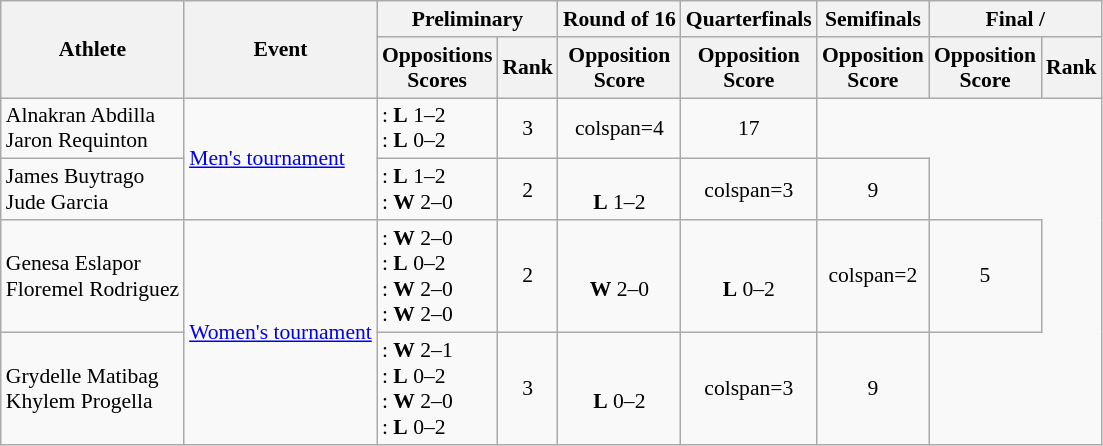<table class=wikitable style="font-size:90%; text-align:center;">
<tr>
<th rowspan=2>Athlete</th>
<th rowspan=2>Event</th>
<th colspan=2>Preliminary</th>
<th>Round of 16</th>
<th>Quarterfinals</th>
<th>Semifinals</th>
<th colspan=2>Final / </th>
</tr>
<tr>
<th>Oppositions<br>Scores</th>
<th>Rank</th>
<th>Opposition<br>Score</th>
<th>Opposition<br>Score</th>
<th>Opposition<br>Score</th>
<th>Opposition<br>Score</th>
<th>Rank</th>
</tr>
<tr align=center>
<td align=left>Alnakran Abdilla<br>Jaron Requinton</td>
<td align=left rowspan=2><a href='#'>Men's tournament</a></td>
<td align=left>: <strong>L</strong> 1–2<br>: <strong>L</strong> 0–2</td>
<td>3</td>
<td>colspan=4 </td>
<td>17</td>
</tr>
<tr align=center>
<td align=left>James Buytrago<br>Jude Garcia</td>
<td align=left>: <strong>L</strong> 1–2<br>: <strong>W</strong> 2–0</td>
<td>2 <strong></strong></td>
<td><br><strong>L</strong> 1–2</td>
<td>colspan=3 </td>
<td>9</td>
</tr>
<tr align=center>
<td align=left>Genesa Eslapor<br>Floremel Rodriguez</td>
<td align=left rowspan=2><a href='#'>Women's tournament</a></td>
<td align=left>: <strong>W</strong> 2–0<br>: <strong>L</strong> 0–2<br>: <strong>W</strong> 2–0<br>: <strong>W</strong> 2–0</td>
<td>2 <strong></strong></td>
<td><br><strong>W</strong> 2–0</td>
<td><br><strong>L</strong> 0–2</td>
<td>colspan=2 </td>
<td>5</td>
</tr>
<tr align=center>
<td align=left>Grydelle Matibag<br>Khylem Progella</td>
<td align=left>: <strong>W</strong> 2–1<br>: <strong>L</strong> 0–2<br>: <strong>W</strong> 2–0<br>: <strong>L</strong> 0–2</td>
<td>3 <strong></strong></td>
<td><br><strong>L</strong> 0–2</td>
<td>colspan=3 </td>
<td>9</td>
</tr>
</table>
